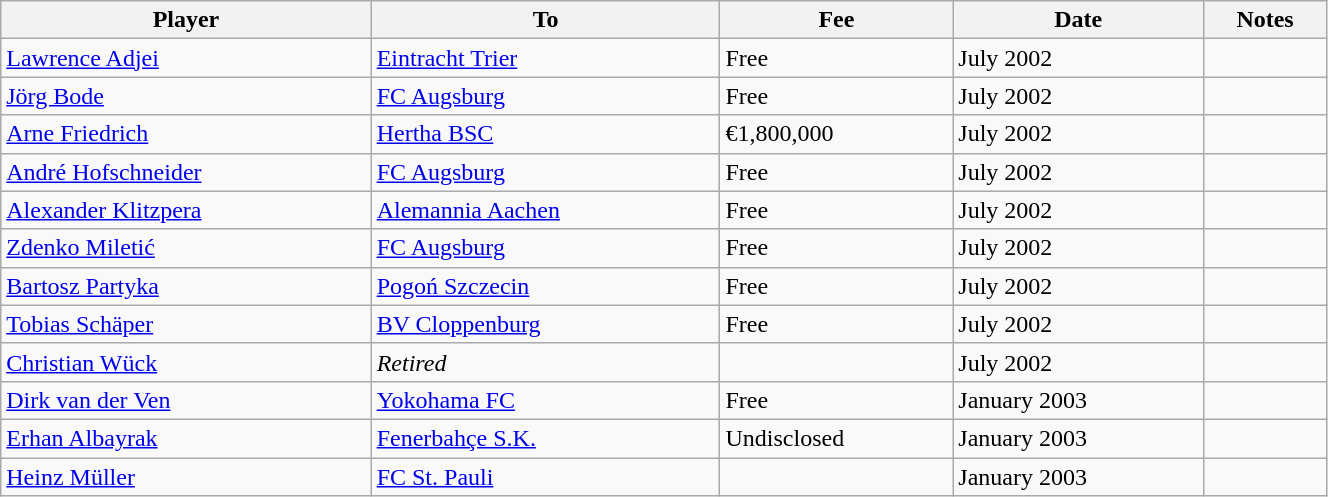<table class="wikitable" style="text-align:center; width:70%; text-align:left">
<tr>
<th><strong>Player</strong></th>
<th><strong>To</strong></th>
<th><strong>Fee</strong></th>
<th><strong>Date</strong></th>
<th><strong>Notes</strong></th>
</tr>
<tr --->
<td> <a href='#'>Lawrence Adjei</a></td>
<td> <a href='#'>Eintracht Trier</a></td>
<td>Free</td>
<td>July 2002</td>
<td align="center"></td>
</tr>
<tr --->
<td> <a href='#'>Jörg Bode</a></td>
<td> <a href='#'>FC Augsburg</a></td>
<td>Free</td>
<td>July 2002</td>
<td align="center"></td>
</tr>
<tr --->
<td> <a href='#'>Arne Friedrich</a></td>
<td> <a href='#'>Hertha BSC</a></td>
<td>€1,800,000</td>
<td>July 2002</td>
<td align="center"></td>
</tr>
<tr --->
<td> <a href='#'>André Hofschneider</a></td>
<td> <a href='#'>FC Augsburg</a></td>
<td>Free</td>
<td>July 2002</td>
<td align="center"></td>
</tr>
<tr --->
<td> <a href='#'>Alexander Klitzpera</a></td>
<td> <a href='#'>Alemannia Aachen</a></td>
<td>Free</td>
<td>July 2002</td>
<td align="center"></td>
</tr>
<tr --->
<td> <a href='#'>Zdenko Miletić</a></td>
<td> <a href='#'>FC Augsburg</a></td>
<td>Free</td>
<td>July 2002</td>
<td align="center"></td>
</tr>
<tr --->
<td> <a href='#'>Bartosz Partyka</a></td>
<td> <a href='#'>Pogoń Szczecin</a></td>
<td>Free</td>
<td>July 2002</td>
<td align="center"></td>
</tr>
<tr --->
<td> <a href='#'>Tobias Schäper</a></td>
<td> <a href='#'>BV Cloppenburg</a></td>
<td>Free</td>
<td>July 2002</td>
<td align="center"></td>
</tr>
<tr --->
<td> <a href='#'>Christian Wück</a></td>
<td><em>Retired</em></td>
<td></td>
<td>July 2002</td>
<td align="center"></td>
</tr>
<tr --->
<td> <a href='#'>Dirk van der Ven</a></td>
<td> <a href='#'>Yokohama FC</a></td>
<td>Free</td>
<td>January 2003</td>
<td align="center"></td>
</tr>
<tr --->
<td> <a href='#'>Erhan Albayrak</a></td>
<td> <a href='#'>Fenerbahçe S.K.</a></td>
<td>Undisclosed</td>
<td>January 2003</td>
<td align="center"></td>
</tr>
<tr --->
<td> <a href='#'>Heinz Müller</a></td>
<td> <a href='#'>FC St. Pauli</a></td>
<td></td>
<td>January 2003</td>
<td align="center"></td>
</tr>
</table>
